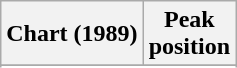<table class="wikitable sortable">
<tr>
<th align="left">Chart (1989)</th>
<th align="center">Peak<br>position</th>
</tr>
<tr>
</tr>
<tr>
</tr>
</table>
